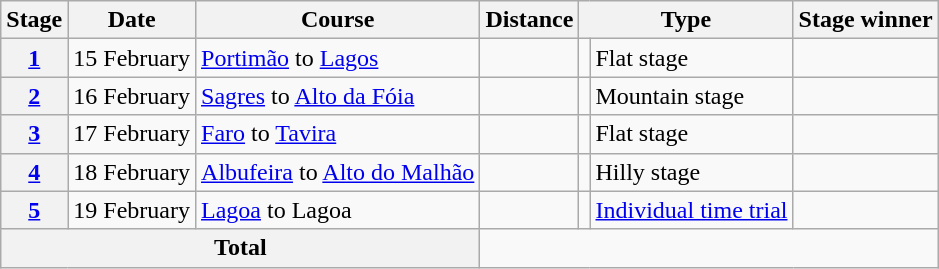<table class="wikitable">
<tr>
<th scope="col">Stage</th>
<th scope="col">Date</th>
<th scope="col">Course</th>
<th scope="col">Distance</th>
<th scope="col" colspan="2">Type</th>
<th scope="col">Stage winner</th>
</tr>
<tr>
<th scope="row"><a href='#'>1</a></th>
<td style="text-align:center;">15 February</td>
<td><a href='#'>Portimão</a> to <a href='#'>Lagos</a></td>
<td style="text-align:center;"></td>
<td></td>
<td>Flat stage</td>
<td></td>
</tr>
<tr>
<th scope="row"><a href='#'>2</a></th>
<td style="text-align:center;">16 February</td>
<td><a href='#'>Sagres</a> to <a href='#'>Alto da Fóia</a></td>
<td style="text-align:center;"></td>
<td></td>
<td>Mountain stage</td>
<td></td>
</tr>
<tr>
<th scope="row"><a href='#'>3</a></th>
<td style="text-align:center;">17 February</td>
<td><a href='#'>Faro</a> to <a href='#'>Tavira</a></td>
<td style="text-align:center;"></td>
<td></td>
<td>Flat stage</td>
<td></td>
</tr>
<tr>
<th scope="row"><a href='#'>4</a></th>
<td style="text-align:center;">18 February</td>
<td><a href='#'>Albufeira</a> to <a href='#'>Alto do Malhão</a></td>
<td style="text-align:center;"></td>
<td></td>
<td>Hilly stage</td>
<td></td>
</tr>
<tr>
<th scope="row"><a href='#'>5</a></th>
<td style="text-align:center;">19 February</td>
<td><a href='#'>Lagoa</a> to Lagoa</td>
<td style="text-align:center;"></td>
<td></td>
<td><a href='#'>Individual time trial</a></td>
<td></td>
</tr>
<tr>
<th colspan="3">Total</th>
<td colspan="4" style="text-align:center;"></td>
</tr>
</table>
